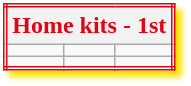<table class="wikitable" style="border:double #DF0615; box-shadow: 4px 4px 4px #FFE100;">
<tr style="background-color:#FFE100; color:#DF0615; font-weight:bold;">
<th colspan=5>Home kits - 1st</th>
</tr>
<tr>
<td></td>
<td></td>
<td></td>
</tr>
<tr>
<td></td>
<td></td>
<td></td>
</tr>
</table>
